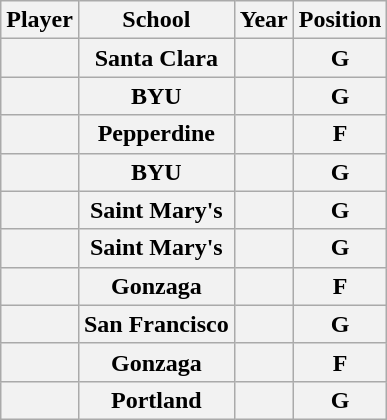<table class="wikitable sortable">
<tr>
<th>Player</th>
<th>School</th>
<th>Year</th>
<th>Position</th>
</tr>
<tr>
<th></th>
<th>Santa Clara</th>
<th></th>
<th>G</th>
</tr>
<tr>
<th></th>
<th>BYU</th>
<th></th>
<th>G</th>
</tr>
<tr>
<th></th>
<th>Pepperdine</th>
<th></th>
<th>F</th>
</tr>
<tr>
<th></th>
<th>BYU</th>
<th></th>
<th>G</th>
</tr>
<tr>
<th></th>
<th>Saint Mary's</th>
<th></th>
<th>G</th>
</tr>
<tr>
<th></th>
<th>Saint Mary's</th>
<th></th>
<th>G</th>
</tr>
<tr>
<th></th>
<th>Gonzaga</th>
<th></th>
<th>F</th>
</tr>
<tr>
<th></th>
<th>San Francisco</th>
<th></th>
<th>G</th>
</tr>
<tr>
<th></th>
<th>Gonzaga</th>
<th></th>
<th>F</th>
</tr>
<tr>
<th></th>
<th>Portland</th>
<th></th>
<th>G</th>
</tr>
</table>
